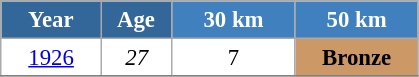<table class="wikitable" style="font-size:95%; text-align:center; border:grey solid 1px; border-collapse:collapse; background:#ffffff;">
<tr>
<th style="background-color:#369; color:white; width:60px;"> Year </th>
<th style="background-color:#369; color:white; width:40px;"> Age </th>
<th style="background-color:#4180be; color:white; width:75px;"> 30 km </th>
<th style="background-color:#4180be; color:white; width:75px;"> 50 km </th>
</tr>
<tr>
<td><a href='#'>1926</a></td>
<td><em>27</em></td>
<td>7</td>
<td bgcolor="cc9966"><strong>Bronze</strong></td>
</tr>
<tr>
</tr>
</table>
